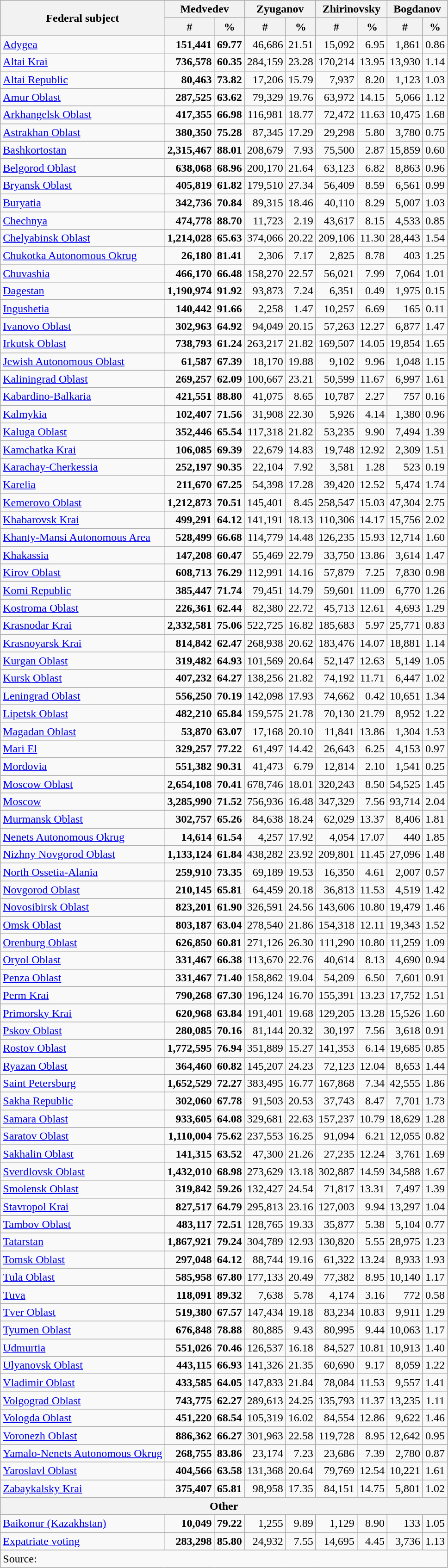<table class="wikitable sortable" style=text-align:right>
<tr>
<th rowspan=2>Federal subject</th>
<th colspan=2>Medvedev</th>
<th colspan=2>Zyuganov</th>
<th colspan=2>Zhirinovsky</th>
<th colspan=2>Bogdanov</th>
</tr>
<tr>
<th>#</th>
<th>%</th>
<th>#</th>
<th>%</th>
<th>#</th>
<th>%</th>
<th>#</th>
<th>%</th>
</tr>
<tr>
<td align=left><a href='#'>Adygea</a></td>
<td><strong>151,441</strong></td>
<td><strong>69.77</strong></td>
<td>46,686</td>
<td>21.51</td>
<td>15,092</td>
<td>6.95</td>
<td>1,861</td>
<td>0.86</td>
</tr>
<tr>
<td align=left><a href='#'>Altai Krai</a></td>
<td><strong>736,578</strong></td>
<td><strong>60.35</strong></td>
<td>284,159</td>
<td>23.28</td>
<td>170,214</td>
<td>13.95</td>
<td>13,930</td>
<td>1.14</td>
</tr>
<tr>
<td align=left><a href='#'>Altai Republic</a></td>
<td><strong>80,463</strong></td>
<td><strong>73.82</strong></td>
<td>17,206</td>
<td>15.79</td>
<td>7,937</td>
<td>8.20</td>
<td>1,123</td>
<td>1.03</td>
</tr>
<tr>
<td align=left><a href='#'>Amur Oblast</a></td>
<td><strong>287,525</strong></td>
<td><strong>63.62</strong></td>
<td>79,329</td>
<td>19.76</td>
<td>63,972</td>
<td>14.15</td>
<td>5,066</td>
<td>1.12</td>
</tr>
<tr>
<td align=left><a href='#'>Arkhangelsk Oblast</a></td>
<td><strong>417,355</strong></td>
<td><strong>66.98</strong></td>
<td>116,981</td>
<td>18.77</td>
<td>72,472</td>
<td>11.63</td>
<td>10,475</td>
<td>1.68</td>
</tr>
<tr>
<td align=left><a href='#'>Astrakhan Oblast</a></td>
<td><strong>380,350</strong></td>
<td><strong>75.28</strong></td>
<td>87,345</td>
<td>17.29</td>
<td>29,298</td>
<td>5.80</td>
<td>3,780</td>
<td>0.75</td>
</tr>
<tr>
<td align=left><a href='#'>Bashkortostan</a></td>
<td><strong>2,315,467</strong></td>
<td><strong>88.01</strong></td>
<td>208,679</td>
<td>7.93</td>
<td>75,500</td>
<td>2.87</td>
<td>15,859</td>
<td>0.60</td>
</tr>
<tr>
<td align=left><a href='#'>Belgorod Oblast</a></td>
<td><strong>638,068</strong></td>
<td><strong>68.96</strong></td>
<td>200,170</td>
<td>21.64</td>
<td>63,123</td>
<td>6.82</td>
<td>8,863</td>
<td>0.96</td>
</tr>
<tr>
<td align=left><a href='#'>Bryansk Oblast</a></td>
<td><strong>405,819</strong></td>
<td><strong>61.82</strong></td>
<td>179,510</td>
<td>27.34</td>
<td>56,409</td>
<td>8.59</td>
<td>6,561</td>
<td>0.99</td>
</tr>
<tr>
<td align=left><a href='#'>Buryatia</a></td>
<td><strong>342,736</strong></td>
<td><strong>70.84</strong></td>
<td>89,315</td>
<td>18.46</td>
<td>40,110</td>
<td>8.29</td>
<td>5,007</td>
<td>1.03</td>
</tr>
<tr>
<td align=left><a href='#'>Chechnya</a></td>
<td><strong>474,778</strong></td>
<td><strong>88.70</strong></td>
<td>11,723</td>
<td>2.19</td>
<td>43,617</td>
<td>8.15</td>
<td>4,533</td>
<td>0.85</td>
</tr>
<tr>
<td align=left><a href='#'>Chelyabinsk Oblast</a></td>
<td><strong>1,214,028</strong></td>
<td><strong>65.63</strong></td>
<td>374,066</td>
<td>20.22</td>
<td>209,106</td>
<td>11.30</td>
<td>28,443</td>
<td>1.54</td>
</tr>
<tr>
<td align=left><a href='#'>Chukotka Autonomous Okrug</a></td>
<td><strong>26,180</strong></td>
<td><strong>81.41</strong></td>
<td>2,306</td>
<td>7.17</td>
<td>2,825</td>
<td>8.78</td>
<td>403</td>
<td>1.25</td>
</tr>
<tr>
<td align=left><a href='#'>Chuvashia</a></td>
<td><strong>466,170</strong></td>
<td><strong>66.48</strong></td>
<td>158,270</td>
<td>22.57</td>
<td>56,021</td>
<td>7.99</td>
<td>7,064</td>
<td>1.01</td>
</tr>
<tr>
<td align=left><a href='#'>Dagestan</a></td>
<td><strong>1,190,974</strong></td>
<td><strong>91.92</strong></td>
<td>93,873</td>
<td>7.24</td>
<td>6,351</td>
<td>0.49</td>
<td>1,975</td>
<td>0.15</td>
</tr>
<tr>
<td align=left><a href='#'>Ingushetia</a></td>
<td><strong>140,442</strong></td>
<td><strong>91.66</strong></td>
<td>2,258</td>
<td>1.47</td>
<td>10,257</td>
<td>6.69</td>
<td>165</td>
<td>0.11</td>
</tr>
<tr>
<td align=left><a href='#'>Ivanovo Oblast</a></td>
<td><strong>302,963</strong></td>
<td><strong>64.92</strong></td>
<td>94,049</td>
<td>20.15</td>
<td>57,263</td>
<td>12.27</td>
<td>6,877</td>
<td>1.47</td>
</tr>
<tr>
<td align=left><a href='#'>Irkutsk Oblast</a></td>
<td><strong>738,793</strong></td>
<td><strong>61.24</strong></td>
<td>263,217</td>
<td>21.82</td>
<td>169,507</td>
<td>14.05</td>
<td>19,854</td>
<td>1.65</td>
</tr>
<tr>
<td align=left><a href='#'>Jewish Autonomous Oblast</a></td>
<td><strong>61,587</strong></td>
<td><strong>67.39</strong></td>
<td>18,170</td>
<td>19.88</td>
<td>9,102</td>
<td>9.96</td>
<td>1,048</td>
<td>1.15</td>
</tr>
<tr>
<td align=left><a href='#'>Kaliningrad Oblast</a></td>
<td><strong>269,257</strong></td>
<td><strong>62.09</strong></td>
<td>100,667</td>
<td>23.21</td>
<td>50,599</td>
<td>11.67</td>
<td>6,997</td>
<td>1.61</td>
</tr>
<tr>
<td align=left><a href='#'>Kabardino-Balkaria</a></td>
<td><strong>421,551</strong></td>
<td><strong>88.80</strong></td>
<td>41,075</td>
<td>8.65</td>
<td>10,787</td>
<td>2.27</td>
<td>757</td>
<td>0.16</td>
</tr>
<tr>
<td align=left><a href='#'>Kalmykia</a></td>
<td><strong>102,407</strong></td>
<td><strong>71.56</strong></td>
<td>31,908</td>
<td>22.30</td>
<td>5,926</td>
<td>4.14</td>
<td>1,380</td>
<td>0.96</td>
</tr>
<tr>
<td align=left><a href='#'>Kaluga Oblast</a></td>
<td><strong>352,446</strong></td>
<td><strong>65.54</strong></td>
<td>117,318</td>
<td>21.82</td>
<td>53,235</td>
<td>9.90</td>
<td>7,494</td>
<td>1.39</td>
</tr>
<tr>
<td align=left><a href='#'>Kamchatka Krai</a></td>
<td><strong>106,085</strong></td>
<td><strong>69.39</strong></td>
<td>22,679</td>
<td>14.83</td>
<td>19,748</td>
<td>12.92</td>
<td>2,309</td>
<td>1.51</td>
</tr>
<tr>
<td align=left><a href='#'>Karachay-Cherkessia</a></td>
<td><strong>252,197</strong></td>
<td><strong>90.35</strong></td>
<td>22,104</td>
<td>7.92</td>
<td>3,581</td>
<td>1.28</td>
<td>523</td>
<td>0.19</td>
</tr>
<tr>
<td align=left><a href='#'>Karelia</a></td>
<td><strong>211,670</strong></td>
<td><strong>67.25</strong></td>
<td>54,398</td>
<td>17.28</td>
<td>39,420</td>
<td>12.52</td>
<td>5,474</td>
<td>1.74</td>
</tr>
<tr>
<td align=left><a href='#'>Kemerovo Oblast</a></td>
<td><strong>1,212,873</strong></td>
<td><strong>70.51</strong></td>
<td>145,401</td>
<td>8.45</td>
<td>258,547</td>
<td>15.03</td>
<td>47,304</td>
<td>2.75</td>
</tr>
<tr>
<td align=left><a href='#'>Khabarovsk Krai</a></td>
<td><strong>499,291</strong></td>
<td><strong>64.12</strong></td>
<td>141,191</td>
<td>18.13</td>
<td>110,306</td>
<td>14.17</td>
<td>15,756</td>
<td>2.02</td>
</tr>
<tr>
<td align=left><a href='#'>Khanty-Mansi Autonomous Area</a></td>
<td><strong>528,499</strong></td>
<td><strong>66.68</strong></td>
<td>114,779</td>
<td>14.48</td>
<td>126,235</td>
<td>15.93</td>
<td>12,714</td>
<td>1.60</td>
</tr>
<tr>
<td align=left><a href='#'>Khakassia</a></td>
<td><strong>147,208</strong></td>
<td><strong>60.47</strong></td>
<td>55,469</td>
<td>22.79</td>
<td>33,750</td>
<td>13.86</td>
<td>3,614</td>
<td>1.47</td>
</tr>
<tr>
<td align=left><a href='#'>Kirov Oblast</a></td>
<td><strong>608,713</strong></td>
<td><strong>76.29</strong></td>
<td>112,991</td>
<td>14.16</td>
<td>57,879</td>
<td>7.25</td>
<td>7,830</td>
<td>0.98</td>
</tr>
<tr>
<td align=left><a href='#'>Komi Republic</a></td>
<td><strong>385,447</strong></td>
<td><strong>71.74</strong></td>
<td>79,451</td>
<td>14.79</td>
<td>59,601</td>
<td>11.09</td>
<td>6,770</td>
<td>1.26</td>
</tr>
<tr>
<td align=left><a href='#'>Kostroma Oblast</a></td>
<td><strong>226,361</strong></td>
<td><strong>62.44</strong></td>
<td>82,380</td>
<td>22.72</td>
<td>45,713</td>
<td>12.61</td>
<td>4,693</td>
<td>1.29</td>
</tr>
<tr>
<td align=left><a href='#'>Krasnodar Krai</a></td>
<td><strong>2,332,581</strong></td>
<td><strong>75.06</strong></td>
<td>522,725</td>
<td>16.82</td>
<td>185,683</td>
<td>5.97</td>
<td>25,771</td>
<td>0.83</td>
</tr>
<tr>
<td align=left><a href='#'>Krasnoyarsk Krai</a></td>
<td><strong>814,842</strong></td>
<td><strong>62.47</strong></td>
<td>268,938</td>
<td>20.62</td>
<td>183,476</td>
<td>14.07</td>
<td>18,881</td>
<td>1.14</td>
</tr>
<tr>
<td align=left><a href='#'>Kurgan Oblast</a></td>
<td><strong>319,482</strong></td>
<td><strong>64.93</strong></td>
<td>101,569</td>
<td>20.64</td>
<td>52,147</td>
<td>12.63</td>
<td>5,149</td>
<td>1.05</td>
</tr>
<tr>
<td align=left><a href='#'>Kursk Oblast</a></td>
<td><strong>407,232</strong></td>
<td><strong>64.27</strong></td>
<td>138,256</td>
<td>21.82</td>
<td>74,192</td>
<td>11.71</td>
<td>6,447</td>
<td>1.02</td>
</tr>
<tr>
<td align=left><a href='#'>Leningrad Oblast</a></td>
<td><strong>556,250</strong></td>
<td><strong>70.19</strong></td>
<td>142,098</td>
<td>17.93</td>
<td>74,662</td>
<td>0.42</td>
<td>10,651</td>
<td>1.34</td>
</tr>
<tr>
<td align=left><a href='#'>Lipetsk Oblast</a></td>
<td><strong>482,210</strong></td>
<td><strong>65.84</strong></td>
<td>159,575</td>
<td>21.78</td>
<td>70,130</td>
<td>21.79</td>
<td>8,952</td>
<td>1.22</td>
</tr>
<tr>
<td align=left><a href='#'>Magadan Oblast</a></td>
<td><strong>53,870</strong></td>
<td><strong>63.07</strong></td>
<td>17,168</td>
<td>20.10</td>
<td>11,841</td>
<td>13.86</td>
<td>1,304</td>
<td>1.53</td>
</tr>
<tr>
<td align=left><a href='#'>Mari El</a></td>
<td><strong>329,257</strong></td>
<td><strong>77.22</strong></td>
<td>61,497</td>
<td>14.42</td>
<td>26,643</td>
<td>6.25</td>
<td>4,153</td>
<td>0.97</td>
</tr>
<tr>
<td align=left><a href='#'>Mordovia</a></td>
<td><strong>551,382</strong></td>
<td><strong>90.31</strong></td>
<td>41,473</td>
<td>6.79</td>
<td>12,814</td>
<td>2.10</td>
<td>1,541</td>
<td>0.25</td>
</tr>
<tr>
<td align=left><a href='#'>Moscow Oblast</a></td>
<td><strong>2,654,108</strong></td>
<td><strong>70.41</strong></td>
<td>678,746</td>
<td>18.01</td>
<td>320,243</td>
<td>8.50</td>
<td>54,525</td>
<td>1.45</td>
</tr>
<tr>
<td align=left><a href='#'>Moscow</a></td>
<td><strong>3,285,990</strong></td>
<td><strong>71.52</strong></td>
<td>756,936</td>
<td>16.48</td>
<td>347,329</td>
<td>7.56</td>
<td>93,714</td>
<td>2.04</td>
</tr>
<tr>
<td align=left><a href='#'>Murmansk Oblast</a></td>
<td><strong>302,757</strong></td>
<td><strong>65.26</strong></td>
<td>84,638</td>
<td>18.24</td>
<td>62,029</td>
<td>13.37</td>
<td>8,406</td>
<td>1.81</td>
</tr>
<tr>
<td align=left><a href='#'>Nenets Autonomous Okrug</a></td>
<td><strong>14,614</strong></td>
<td><strong>61.54</strong></td>
<td>4,257</td>
<td>17.92</td>
<td>4,054</td>
<td>17.07</td>
<td>440</td>
<td>1.85</td>
</tr>
<tr>
<td align=left><a href='#'>Nizhny Novgorod Oblast</a></td>
<td><strong>1,133,124</strong></td>
<td><strong>61.84</strong></td>
<td>438,282</td>
<td>23.92</td>
<td>209,801</td>
<td>11.45</td>
<td>27,096</td>
<td>1.48</td>
</tr>
<tr>
<td align=left><a href='#'>North Ossetia-Alania</a></td>
<td><strong>259,910</strong></td>
<td><strong>73.35</strong></td>
<td>69,189</td>
<td>19.53</td>
<td>16,350</td>
<td>4.61</td>
<td>2,007</td>
<td>0.57</td>
</tr>
<tr>
<td align=left><a href='#'>Novgorod Oblast</a></td>
<td><strong>210,145</strong></td>
<td><strong>65.81</strong></td>
<td>64,459</td>
<td>20.18</td>
<td>36,813</td>
<td>11.53</td>
<td>4,519</td>
<td>1.42</td>
</tr>
<tr>
<td align=left><a href='#'>Novosibirsk Oblast</a></td>
<td><strong>823,201</strong></td>
<td><strong>61.90</strong></td>
<td>326,591</td>
<td>24.56</td>
<td>143,606</td>
<td>10.80</td>
<td>19,479</td>
<td>1.46</td>
</tr>
<tr>
<td align=left><a href='#'>Omsk Oblast</a></td>
<td><strong>803,187</strong></td>
<td><strong>63.04</strong></td>
<td>278,540</td>
<td>21.86</td>
<td>154,318</td>
<td>12.11</td>
<td>19,343</td>
<td>1.52</td>
</tr>
<tr>
<td align=left><a href='#'>Orenburg Oblast</a></td>
<td><strong>626,850</strong></td>
<td><strong>60.81</strong></td>
<td>271,126</td>
<td>26.30</td>
<td>111,290</td>
<td>10.80</td>
<td>11,259</td>
<td>1.09</td>
</tr>
<tr>
<td align=left><a href='#'>Oryol Oblast</a></td>
<td><strong>331,467</strong></td>
<td><strong>66.38</strong></td>
<td>113,670</td>
<td>22.76</td>
<td>40,614</td>
<td>8.13</td>
<td>4,690</td>
<td>0.94</td>
</tr>
<tr>
<td align=left><a href='#'>Penza Oblast</a></td>
<td><strong>331,467</strong></td>
<td><strong>71.40</strong></td>
<td>158,862</td>
<td>19.04</td>
<td>54,209</td>
<td>6.50</td>
<td>7,601</td>
<td>0.91</td>
</tr>
<tr>
<td align=left><a href='#'>Perm Krai</a></td>
<td><strong>790,268</strong></td>
<td><strong>67.30</strong></td>
<td>196,124</td>
<td>16.70</td>
<td>155,391</td>
<td>13.23</td>
<td>17,752</td>
<td>1.51</td>
</tr>
<tr>
<td align=left><a href='#'>Primorsky Krai</a></td>
<td><strong>620,968</strong></td>
<td><strong>63.84</strong></td>
<td>191,401</td>
<td>19.68</td>
<td>129,205</td>
<td>13.28</td>
<td>15,526</td>
<td>1.60</td>
</tr>
<tr>
<td align=left><a href='#'>Pskov Oblast</a></td>
<td><strong>280,085</strong></td>
<td><strong>70.16</strong></td>
<td>81,144</td>
<td>20.32</td>
<td>30,197</td>
<td>7.56</td>
<td>3,618</td>
<td>0.91</td>
</tr>
<tr>
<td align=left><a href='#'>Rostov Oblast</a></td>
<td><strong>1,772,595</strong></td>
<td><strong>76.94</strong></td>
<td>351,889</td>
<td>15.27</td>
<td>141,353</td>
<td>6.14</td>
<td>19,685</td>
<td>0.85</td>
</tr>
<tr>
<td align=left><a href='#'>Ryazan Oblast</a></td>
<td><strong>364,460</strong></td>
<td><strong>60.82</strong></td>
<td>145,207</td>
<td>24.23</td>
<td>72,123</td>
<td>12.04</td>
<td>8,653</td>
<td>1.44</td>
</tr>
<tr>
<td align=left><a href='#'>Saint Petersburg</a></td>
<td><strong>1,652,529</strong></td>
<td><strong>72.27</strong></td>
<td>383,495</td>
<td>16.77</td>
<td>167,868</td>
<td>7.34</td>
<td>42,555</td>
<td>1.86</td>
</tr>
<tr>
<td align=left><a href='#'>Sakha Republic</a></td>
<td><strong>302,060</strong></td>
<td><strong>67.78</strong></td>
<td>91,503</td>
<td>20.53</td>
<td>37,743</td>
<td>8.47</td>
<td>7,701</td>
<td>1.73</td>
</tr>
<tr>
<td align=left><a href='#'>Samara Oblast</a></td>
<td><strong>933,605</strong></td>
<td><strong>64.08</strong></td>
<td>329,681</td>
<td>22.63</td>
<td>157,237</td>
<td>10.79</td>
<td>18,629</td>
<td>1.28</td>
</tr>
<tr>
<td align=left><a href='#'>Saratov Oblast</a></td>
<td><strong>1,110,004</strong></td>
<td><strong>75.62</strong></td>
<td>237,553</td>
<td>16.25</td>
<td>91,094</td>
<td>6.21</td>
<td>12,055</td>
<td>0.82</td>
</tr>
<tr>
<td align=left><a href='#'>Sakhalin Oblast</a></td>
<td><strong>141,315</strong></td>
<td><strong>63.52</strong></td>
<td>47,300</td>
<td>21.26</td>
<td>27,235</td>
<td>12.24</td>
<td>3,761</td>
<td>1.69</td>
</tr>
<tr>
<td align=left><a href='#'>Sverdlovsk Oblast</a></td>
<td><strong>1,432,010</strong></td>
<td><strong>68.98</strong></td>
<td>273,629</td>
<td>13.18</td>
<td>302,887</td>
<td>14.59</td>
<td>34,588</td>
<td>1.67</td>
</tr>
<tr>
<td align=left><a href='#'>Smolensk Oblast</a></td>
<td><strong>319,842</strong></td>
<td><strong>59.26</strong></td>
<td>132,427</td>
<td>24.54</td>
<td>71,817</td>
<td>13.31</td>
<td>7,497</td>
<td>1.39</td>
</tr>
<tr>
<td align=left><a href='#'>Stavropol Krai</a></td>
<td><strong>827,517</strong></td>
<td><strong>64.79</strong></td>
<td>295,813</td>
<td>23.16</td>
<td>127,003</td>
<td>9.94</td>
<td>13,297</td>
<td>1.04</td>
</tr>
<tr>
<td align=left><a href='#'>Tambov Oblast</a></td>
<td><strong>483,117</strong></td>
<td><strong>72.51</strong></td>
<td>128,765</td>
<td>19.33</td>
<td>35,877</td>
<td>5.38</td>
<td>5,104</td>
<td>0.77</td>
</tr>
<tr>
<td align=left><a href='#'>Tatarstan</a></td>
<td><strong>1,867,921</strong></td>
<td><strong>79.24</strong></td>
<td>304,789</td>
<td>12.93</td>
<td>130,820</td>
<td>5.55</td>
<td>28,975</td>
<td>1.23</td>
</tr>
<tr>
<td align=left><a href='#'>Tomsk Oblast</a></td>
<td><strong>297,048</strong></td>
<td><strong>64.12</strong></td>
<td>88,744</td>
<td>19.16</td>
<td>61,322</td>
<td>13.24</td>
<td>8,933</td>
<td>1.93</td>
</tr>
<tr>
<td align=left><a href='#'>Tula Oblast</a></td>
<td><strong>585,958</strong></td>
<td><strong>67.80</strong></td>
<td>177,133</td>
<td>20.49</td>
<td>77,382</td>
<td>8.95</td>
<td>10,140</td>
<td>1.17</td>
</tr>
<tr>
<td align=left><a href='#'>Tuva</a></td>
<td><strong>118,091</strong></td>
<td><strong>89.32</strong></td>
<td>7,638</td>
<td>5.78</td>
<td>4,174</td>
<td>3.16</td>
<td>772</td>
<td>0.58</td>
</tr>
<tr>
<td align=left><a href='#'>Tver Oblast</a></td>
<td><strong>519,380</strong></td>
<td><strong>67.57</strong></td>
<td>147,434</td>
<td>19.18</td>
<td>83,234</td>
<td>10.83</td>
<td>9,911</td>
<td>1.29</td>
</tr>
<tr>
<td align=left><a href='#'>Tyumen Oblast</a></td>
<td><strong>676,848</strong></td>
<td><strong>78.88</strong></td>
<td>80,885</td>
<td>9.43</td>
<td>80,995</td>
<td>9.44</td>
<td>10,063</td>
<td>1.17</td>
</tr>
<tr>
<td align=left><a href='#'>Udmurtia</a></td>
<td><strong>551,026</strong></td>
<td><strong>70.46</strong></td>
<td>126,537</td>
<td>16.18</td>
<td>84,527</td>
<td>10.81</td>
<td>10,913</td>
<td>1.40</td>
</tr>
<tr>
<td align=left><a href='#'>Ulyanovsk Oblast</a></td>
<td><strong>443,115</strong></td>
<td><strong>66.93</strong></td>
<td>141,326</td>
<td>21.35</td>
<td>60,690</td>
<td>9.17</td>
<td>8,059</td>
<td>1.22</td>
</tr>
<tr>
<td align=left><a href='#'>Vladimir Oblast</a></td>
<td><strong>433,585</strong></td>
<td><strong>64.05</strong></td>
<td>147,833</td>
<td>21.84</td>
<td>78,084</td>
<td>11.53</td>
<td>9,557</td>
<td>1.41</td>
</tr>
<tr>
<td align=left><a href='#'>Volgograd Oblast</a></td>
<td><strong>743,775</strong></td>
<td><strong>62.27</strong></td>
<td>289,613</td>
<td>24.25</td>
<td>135,793</td>
<td>11.37</td>
<td>13,235</td>
<td>1.11</td>
</tr>
<tr>
<td align=left><a href='#'>Vologda Oblast</a></td>
<td><strong>451,220</strong></td>
<td><strong>68.54</strong></td>
<td>105,319</td>
<td>16.02</td>
<td>84,554</td>
<td>12.86</td>
<td>9,622</td>
<td>1.46</td>
</tr>
<tr>
<td align=left><a href='#'>Voronezh Oblast</a></td>
<td><strong>886,362</strong></td>
<td><strong>66.27</strong></td>
<td>301,963</td>
<td>22.58</td>
<td>119,728</td>
<td>8.95</td>
<td>12,642</td>
<td>0.95</td>
</tr>
<tr>
<td align=left><a href='#'>Yamalo-Nenets Autonomous Okrug</a></td>
<td><strong>268,755</strong></td>
<td><strong>83.86</strong></td>
<td>23,174</td>
<td>7.23</td>
<td>23,686</td>
<td>7.39</td>
<td>2,780</td>
<td>0.87</td>
</tr>
<tr>
<td align=left><a href='#'>Yaroslavl Oblast</a></td>
<td><strong>404,566</strong></td>
<td><strong>63.58</strong></td>
<td>131,368</td>
<td>20.64</td>
<td>79,769</td>
<td>12.54</td>
<td>10,221</td>
<td>1.61</td>
</tr>
<tr>
<td align=left><a href='#'>Zabaykalsky Krai</a></td>
<td><strong>375,407</strong></td>
<td><strong>65.81</strong></td>
<td>98,958</td>
<td>17.35</td>
<td>84,151</td>
<td>14.75</td>
<td>5,801</td>
<td>1.02</td>
</tr>
<tr>
<th colspan=15 style="text-align:center">Other</th>
</tr>
<tr>
<td align=left><a href='#'>Baikonur (Kazakhstan)</a></td>
<td><strong>10,049</strong></td>
<td><strong>79.22</strong></td>
<td>1,255</td>
<td>9.89</td>
<td>1,129</td>
<td>8.90</td>
<td>133</td>
<td>1.05</td>
</tr>
<tr>
<td align=left><a href='#'>Expatriate voting</a></td>
<td><strong>283,298</strong></td>
<td><strong>85.80</strong></td>
<td>24,932</td>
<td>7.55</td>
<td>14,695</td>
<td>4.45</td>
<td>3,736</td>
<td>1.13</td>
</tr>
<tr>
<td colspan=9 align=left>Source: </td>
</tr>
</table>
